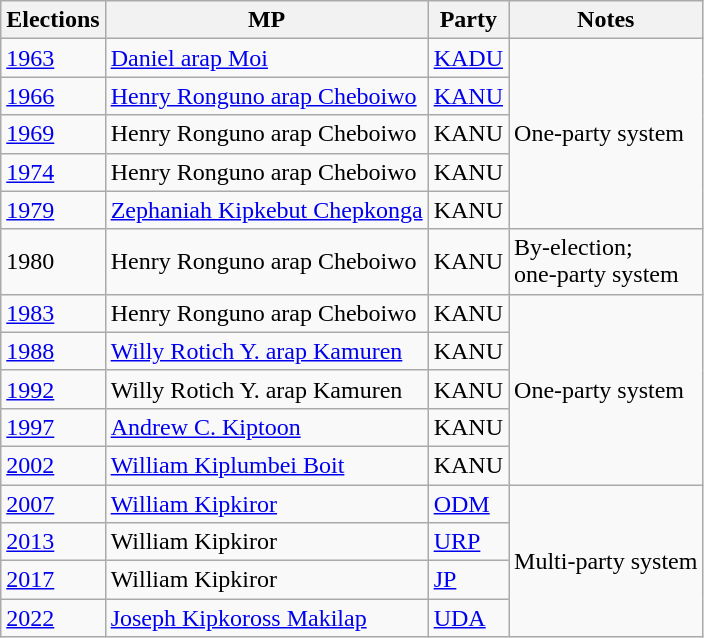<table class="wikitable">
<tr>
<th>Elections</th>
<th>MP </th>
<th>Party</th>
<th>Notes</th>
</tr>
<tr>
<td><a href='#'>1963</a></td>
<td><a href='#'>Daniel arap Moi</a></td>
<td><a href='#'>KADU</a></td>
<td rowspan="5">One-party system</td>
</tr>
<tr>
<td><a href='#'>1966</a></td>
<td><a href='#'>Henry Ronguno arap Cheboiwo</a></td>
<td><a href='#'>KANU</a></td>
</tr>
<tr>
<td><a href='#'>1969</a></td>
<td>Henry Ronguno arap Cheboiwo</td>
<td>KANU</td>
</tr>
<tr>
<td><a href='#'>1974</a></td>
<td>Henry Ronguno arap Cheboiwo</td>
<td>KANU</td>
</tr>
<tr>
<td><a href='#'>1979</a></td>
<td><a href='#'>Zephaniah Kipkebut Chepkonga</a></td>
<td>KANU</td>
</tr>
<tr>
<td>1980</td>
<td>Henry Ronguno arap Cheboiwo</td>
<td>KANU</td>
<td>By-election;<br>one-party system</td>
</tr>
<tr>
<td><a href='#'>1983</a></td>
<td>Henry Ronguno arap Cheboiwo</td>
<td>KANU</td>
<td rowspan="5">One-party system</td>
</tr>
<tr>
<td><a href='#'>1988</a></td>
<td><a href='#'>Willy Rotich Y. arap Kamuren</a></td>
<td>KANU</td>
</tr>
<tr>
<td><a href='#'>1992</a></td>
<td>Willy Rotich Y. arap Kamuren</td>
<td>KANU</td>
</tr>
<tr>
<td><a href='#'>1997</a></td>
<td><a href='#'>Andrew C. Kiptoon</a></td>
<td>KANU</td>
</tr>
<tr>
<td><a href='#'>2002</a></td>
<td><a href='#'>William Kiplumbei Boit</a></td>
<td>KANU</td>
</tr>
<tr>
<td><a href='#'>2007</a></td>
<td><a href='#'>William Kipkiror</a></td>
<td><a href='#'>ODM</a></td>
<td rowspan="4">Multi-party system</td>
</tr>
<tr>
<td><a href='#'>2013</a></td>
<td>William Kipkiror</td>
<td><a href='#'>URP</a></td>
</tr>
<tr>
<td><a href='#'>2017</a></td>
<td>William Kipkiror</td>
<td><a href='#'>JP</a></td>
</tr>
<tr>
<td><a href='#'>2022</a></td>
<td><a href='#'>Joseph Kipkoross Makilap</a></td>
<td><a href='#'>UDA</a></td>
</tr>
</table>
